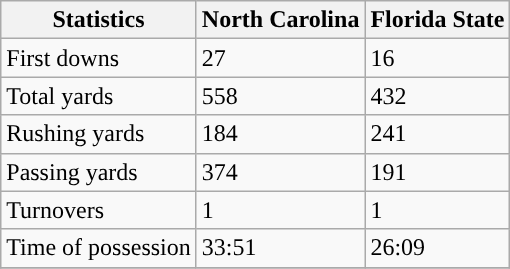<table class="wikitable">
<tr>
<th>Statistics</th>
<th>North Carolina</th>
<th>Florida State</th>
</tr>
<tr>
<td>First downs</td>
<td>27</td>
<td>16</td>
</tr>
<tr>
<td>Total yards</td>
<td>558</td>
<td>432</td>
</tr>
<tr>
<td>Rushing yards</td>
<td>184</td>
<td>241</td>
</tr>
<tr>
<td>Passing yards</td>
<td>374</td>
<td>191</td>
</tr>
<tr>
<td>Turnovers</td>
<td>1</td>
<td>1</td>
</tr>
<tr>
<td>Time of possession</td>
<td>33:51</td>
<td>26:09</td>
</tr>
<tr>
</tr>
</table>
